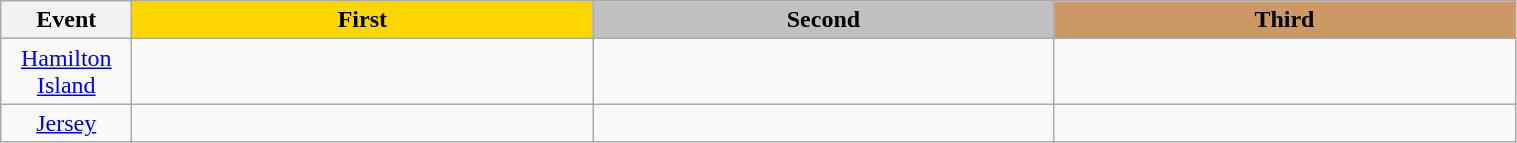<table class="wikitable" style="text-align:center">
<tr>
<th width="80">Event</th>
<th width="300" style="background-color:gold">First</th>
<th width="300" style="background-color:silver">Second</th>
<th width="300" style="background-color:#cc9966">Third</th>
</tr>
<tr>
<td align="center"><a href='#'>Hamilton Island</a></td>
<td></td>
<td></td>
<td></td>
</tr>
<tr>
<td align="center"><a href='#'>Jersey</a></td>
<td></td>
<td></td>
<td></td>
</tr>
</table>
